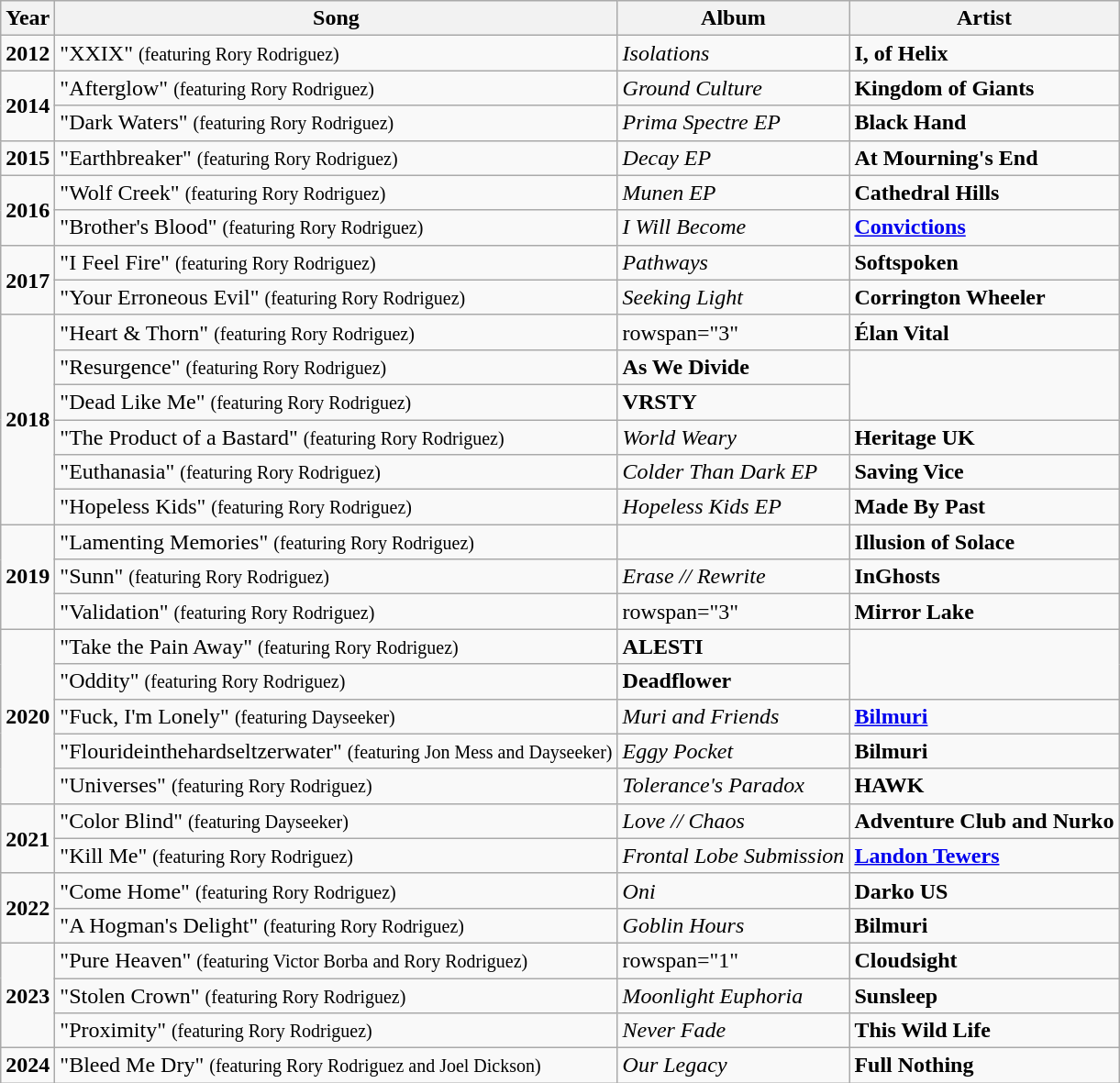<table class="wikitable">
<tr>
<th>Year</th>
<th>Song</th>
<th>Album</th>
<th>Artist</th>
</tr>
<tr>
<td><strong>2012</strong></td>
<td>"XXIX" <small>(featuring Rory Rodriguez)</small></td>
<td><em>Isolations</em></td>
<td><strong>I, of Helix</strong></td>
</tr>
<tr>
<td rowspan="2"><strong>2014</strong></td>
<td>"Afterglow" <small>(featuring Rory Rodriguez)</small></td>
<td><em>Ground Culture</em></td>
<td><strong>Kingdom of Giants</strong></td>
</tr>
<tr>
<td>"Dark Waters" <small>(featuring Rory Rodriguez)</small></td>
<td><em>Prima Spectre EP</em></td>
<td><strong>Black Hand</strong></td>
</tr>
<tr>
<td><strong>2015</strong></td>
<td>"Earthbreaker" <small>(featuring Rory Rodriguez)</small></td>
<td><em>Decay EP</em></td>
<td><strong>At Mourning's End</strong></td>
</tr>
<tr>
<td rowspan="2"><strong>2016</strong></td>
<td>"Wolf Creek" <small>(featuring Rory Rodriguez)</small></td>
<td><em>Munen EP</em></td>
<td><strong>Cathedral Hills</strong></td>
</tr>
<tr>
<td>"Brother's Blood" <small>(featuring Rory Rodriguez)</small></td>
<td><em>I Will Become</em></td>
<td><strong><a href='#'>Convictions</a></strong></td>
</tr>
<tr>
<td rowspan="2"><strong>2017</strong></td>
<td>"I Feel Fire" <small>(featuring Rory Rodriguez)</small></td>
<td><em>Pathways</em></td>
<td><strong>Softspoken</strong></td>
</tr>
<tr>
<td>"Your Erroneous Evil" <small>(featuring Rory Rodriguez)</small></td>
<td><em>Seeking Light</em></td>
<td><strong>Corrington Wheeler</strong></td>
</tr>
<tr>
<td rowspan="6"><strong>2018</strong></td>
<td>"Heart & Thorn" <small>(featuring Rory Rodriguez)</small></td>
<td>rowspan="3" </td>
<td><strong>Élan Vital</strong></td>
</tr>
<tr>
<td>"Resurgence" <small>(featuring Rory Rodriguez)</small></td>
<td><strong>As We Divide</strong></td>
</tr>
<tr>
<td>"Dead Like Me" <small>(featuring Rory Rodriguez)</small></td>
<td><strong>VRSTY</strong></td>
</tr>
<tr>
<td>"The Product of a Bastard" <small>(featuring Rory Rodriguez)</small></td>
<td><em>World Weary</em></td>
<td><strong>Heritage UK</strong></td>
</tr>
<tr>
<td>"Euthanasia" <small>(featuring Rory Rodriguez)</small></td>
<td><em>Colder Than Dark EP</em></td>
<td><strong>Saving Vice</strong></td>
</tr>
<tr>
<td>"Hopeless Kids" <small>(featuring Rory Rodriguez)</small></td>
<td><em>Hopeless Kids EP</em></td>
<td><strong>Made By Past</strong></td>
</tr>
<tr>
<td rowspan="3"><strong>2019</strong></td>
<td>"Lamenting Memories" <small>(featuring Rory Rodriguez)</small></td>
<td></td>
<td><strong>Illusion of Solace</strong></td>
</tr>
<tr>
<td>"Sunn" <small>(featuring Rory Rodriguez)</small></td>
<td><em>Erase // Rewrite</em></td>
<td><strong>InGhosts</strong></td>
</tr>
<tr>
<td>"Validation" <small>(featuring Rory Rodriguez)</small></td>
<td>rowspan="3" </td>
<td><strong>Mirror Lake</strong></td>
</tr>
<tr>
<td rowspan="5"><strong>2020</strong></td>
<td>"Take the Pain Away" <small>(featuring Rory Rodriguez)</small></td>
<td><strong>ALESTI</strong></td>
</tr>
<tr>
<td>"Oddity" <small>(featuring Rory Rodriguez)</small></td>
<td><strong>Deadflower</strong></td>
</tr>
<tr>
<td>"Fuck, I'm Lonely" <small>(featuring Dayseeker)</small></td>
<td><em>Muri and Friends</em></td>
<td><strong><a href='#'>Bilmuri</a></strong></td>
</tr>
<tr>
<td>"Flourideinthehardseltzerwater" <small>(featuring Jon Mess and Dayseeker)</small></td>
<td><em>Eggy Pocket</em></td>
<td><strong>Bilmuri</strong></td>
</tr>
<tr>
<td>"Universes" <small>(featuring Rory Rodriguez)</small></td>
<td><em>Tolerance's Paradox</em></td>
<td><strong>HAWK</strong></td>
</tr>
<tr>
<td rowspan="2"><strong>2021</strong></td>
<td>"Color Blind" <small>(featuring Dayseeker)</small></td>
<td><em>Love // Chaos</em></td>
<td><strong>Adventure Club and Nurko</strong></td>
</tr>
<tr>
<td>"Kill Me" <small>(featuring Rory Rodriguez)</small></td>
<td><em>Frontal Lobe Submission</em></td>
<td><strong><a href='#'>Landon Tewers</a></strong></td>
</tr>
<tr>
<td rowspan="2"><strong>2022</strong></td>
<td>"Come Home" <small>(featuring Rory Rodriguez)</small></td>
<td><em>Oni</em></td>
<td><strong>Darko US</strong></td>
</tr>
<tr>
<td>"A Hogman's Delight" <small>(featuring Rory Rodriguez)</small></td>
<td><em>Goblin Hours</em></td>
<td><strong>Bilmuri</strong></td>
</tr>
<tr>
<td rowspan="3"><strong>2023</strong></td>
<td>"Pure Heaven" <small>(featuring Victor Borba and Rory Rodriguez)</small></td>
<td>rowspan="1" </td>
<td><strong>Cloudsight</strong></td>
</tr>
<tr>
<td>"Stolen Crown" <small>(featuring Rory Rodriguez)</small></td>
<td><em>Moonlight Euphoria</em></td>
<td><strong>Sunsleep</strong></td>
</tr>
<tr>
<td>"Proximity" <small>(featuring Rory Rodriguez)</small></td>
<td><em>Never Fade</em></td>
<td><strong>This Wild Life</strong></td>
</tr>
<tr>
<td rowspan="3"><strong>2024</strong></td>
<td>"Bleed Me Dry" <small>(featuring Rory Rodriguez and Joel Dickson)</small></td>
<td><em>Our Legacy</em></td>
<td><strong>Full Nothing</strong></td>
</tr>
</table>
